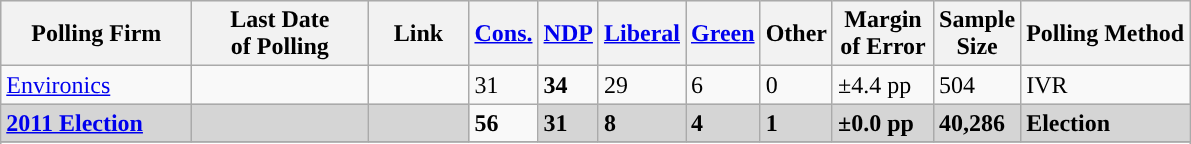<table class="wikitable sortable">
<tr style="background:#e9e9e9;">
<th style="width:120px">Polling Firm</th>
<th style="width:110px">Last Date<br>of Polling</th>
<th style="width:60px" class="unsortable">Link</th>
<th style="background-color:"><strong><a href='#'>Cons.</a></strong></th>
<th style="background-color:"><strong><a href='#'>NDP</a></strong></th>
<th style="background-color:"><strong><a href='#'>Liberal</a></strong></th>
<th style="background-color:"><strong><a href='#'>Green</a></strong></th>
<th style="background-color:"><strong>Other</strong></th>
<th style="width:60px;" class=unsortable>Margin<br>of Error</th>
<th style="width:50px;" class=unsortable>Sample<br>Size</th>
<th class=unsortable>Polling Method</th>
</tr>
<tr>
<td><a href='#'>Environics</a></td>
<td></td>
<td></td>
<td>31</td>
<td><strong>34</strong></td>
<td>29</td>
<td>6</td>
<td>0</td>
<td>±4.4 pp</td>
<td>504</td>
<td>IVR</td>
</tr>
<tr>
<td style="background:#D5D5D5"><strong><a href='#'>2011 Election</a></strong></td>
<td style="background:#D5D5D5"><strong></strong></td>
<td style="background:#D5D5D5"></td>
<td><strong>56</strong></td>
<td style="background:#D5D5D5"><strong>31</strong></td>
<td style="background:#D5D5D5"><strong>8</strong></td>
<td style="background:#D5D5D5"><strong>4</strong></td>
<td style="background:#D5D5D5"><strong>1</strong></td>
<td style="background:#D5D5D5"><strong>±0.0 pp</strong></td>
<td style="background:#D5D5D5"><strong>40,286</strong></td>
<td style="background:#D5D5D5"><strong>Election</strong></td>
</tr>
<tr>
</tr>
<tr>
</tr>
</table>
